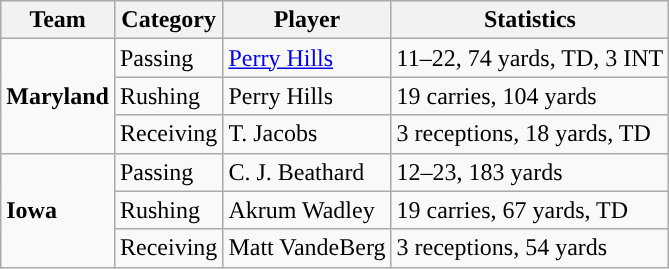<table class="wikitable" style="float: left;">
<tr>
<th>Team</th>
<th>Category</th>
<th>Player</th>
<th>Statistics</th>
</tr>
<tr>
<td rowspan=3><strong>Maryland</strong></td>
<td>Passing</td>
<td><a href='#'>Perry Hills</a></td>
<td>11–22, 74 yards, TD, 3 INT</td>
</tr>
<tr>
<td>Rushing</td>
<td>Perry Hills</td>
<td>19 carries, 104 yards</td>
</tr>
<tr>
<td>Receiving</td>
<td>T. Jacobs</td>
<td>3 receptions, 18 yards, TD</td>
</tr>
<tr>
<td rowspan=3><strong>Iowa</strong></td>
<td>Passing</td>
<td>C. J. Beathard</td>
<td>12–23, 183 yards</td>
</tr>
<tr>
<td>Rushing</td>
<td>Akrum Wadley</td>
<td>19 carries, 67 yards, TD</td>
</tr>
<tr>
<td>Receiving</td>
<td>Matt VandeBerg</td>
<td>3 receptions, 54 yards</td>
</tr>
</table>
